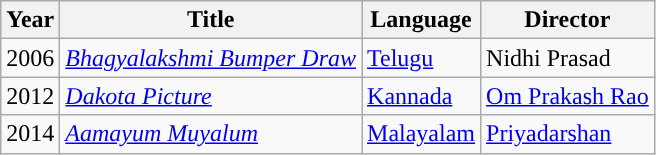<table class="wikitable">
<tr>
<th>Year</th>
<th>Title</th>
<th>Language</th>
<th>Director</th>
</tr>
<tr>
<td>2006</td>
<td><em><a href='#'>Bhagyalakshmi Bumper Draw</a></em></td>
<td><a href='#'>Telugu</a></td>
<td>Nidhi Prasad</td>
</tr>
<tr>
<td>2012</td>
<td><em><a href='#'>Dakota Picture</a></em></td>
<td><a href='#'>Kannada</a></td>
<td><a href='#'>Om Prakash Rao</a></td>
</tr>
<tr>
<td>2014</td>
<td><em><a href='#'>Aamayum Muyalum</a></em></td>
<td><a href='#'>Malayalam</a></td>
<td><a href='#'>Priyadarshan</a></td>
</tr>
</table>
